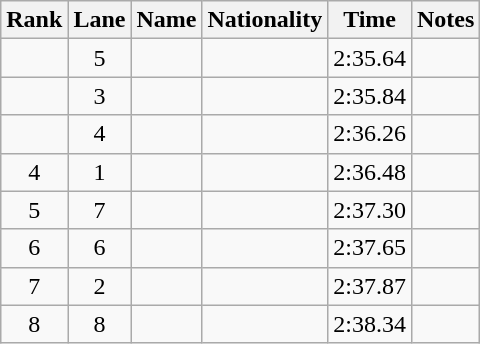<table class="wikitable sortable" style="text-align:center">
<tr>
<th>Rank</th>
<th>Lane</th>
<th>Name</th>
<th>Nationality</th>
<th>Time</th>
<th>Notes</th>
</tr>
<tr>
<td></td>
<td>5</td>
<td align=left></td>
<td align=left></td>
<td>2:35.64</td>
<td></td>
</tr>
<tr>
<td></td>
<td>3</td>
<td align=left></td>
<td align=left></td>
<td>2:35.84</td>
<td></td>
</tr>
<tr>
<td></td>
<td>4</td>
<td align=left></td>
<td align=left></td>
<td>2:36.26</td>
<td></td>
</tr>
<tr>
<td>4</td>
<td>1</td>
<td align=left></td>
<td align=left></td>
<td>2:36.48</td>
<td></td>
</tr>
<tr>
<td>5</td>
<td>7</td>
<td align=left></td>
<td align=left></td>
<td>2:37.30</td>
<td></td>
</tr>
<tr>
<td>6</td>
<td>6</td>
<td align=left></td>
<td align=left></td>
<td>2:37.65</td>
<td></td>
</tr>
<tr>
<td>7</td>
<td>2</td>
<td align=left></td>
<td align=left></td>
<td>2:37.87</td>
<td></td>
</tr>
<tr>
<td>8</td>
<td>8</td>
<td align=left></td>
<td align=left></td>
<td>2:38.34</td>
<td></td>
</tr>
</table>
